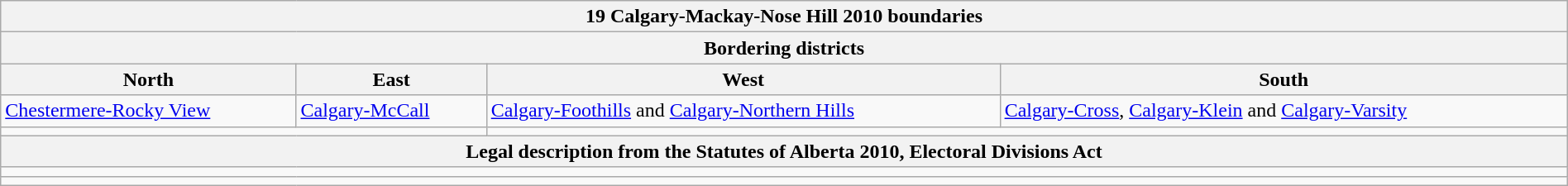<table class="wikitable collapsible collapsed" style="width:100%;">
<tr>
<th colspan=4>19 Calgary-Mackay-Nose Hill 2010 boundaries</th>
</tr>
<tr>
<th colspan=4>Bordering districts</th>
</tr>
<tr>
<th>North</th>
<th>East</th>
<th>West</th>
<th>South</th>
</tr>
<tr>
<td><a href='#'>Chestermere-Rocky View</a></td>
<td><a href='#'>Calgary-McCall</a></td>
<td><a href='#'>Calgary-Foothills</a> and <a href='#'>Calgary-Northern Hills</a></td>
<td><a href='#'>Calgary-Cross</a>, <a href='#'>Calgary-Klein</a> and <a href='#'>Calgary-Varsity</a></td>
</tr>
<tr>
<td colspan=2 align=center></td>
<td colspan=2 align=center></td>
</tr>
<tr>
<th colspan=4>Legal description from the Statutes of Alberta 2010, Electoral Divisions Act</th>
</tr>
<tr>
<td colspan=4></td>
</tr>
<tr>
<td colspan=4></td>
</tr>
</table>
